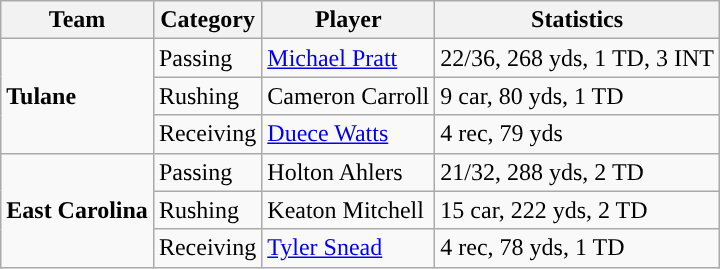<table class="wikitable" style="float: left;">
<tr>
<th>Team</th>
<th>Category</th>
<th>Player</th>
<th>Statistics</th>
</tr>
<tr>
<td rowspan=3><strong>Tulane</strong></td>
<td>Passing</td>
<td><a href='#'>Michael Pratt</a></td>
<td>22/36, 268 yds, 1 TD, 3 INT</td>
</tr>
<tr>
<td>Rushing</td>
<td>Cameron Carroll</td>
<td>9 car, 80 yds, 1 TD</td>
</tr>
<tr>
<td>Receiving</td>
<td><a href='#'>Duece Watts</a></td>
<td>4 rec, 79 yds</td>
</tr>
<tr>
<td rowspan=3><strong>East Carolina</strong></td>
<td>Passing</td>
<td>Holton Ahlers</td>
<td>21/32, 288 yds, 2 TD</td>
</tr>
<tr>
<td>Rushing</td>
<td>Keaton Mitchell</td>
<td>15 car, 222 yds, 2 TD</td>
</tr>
<tr>
<td>Receiving</td>
<td><a href='#'>Tyler Snead</a></td>
<td>4 rec, 78 yds, 1 TD</td>
</tr>
</table>
